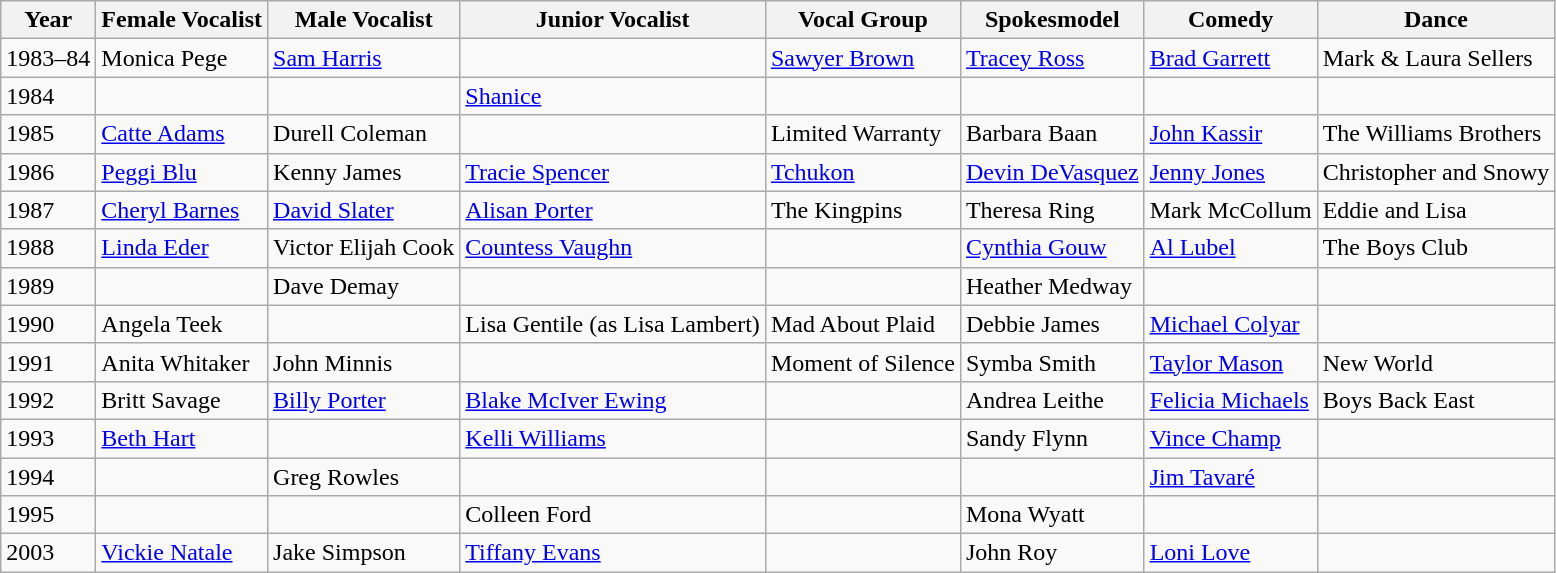<table class="wikitable">
<tr>
<th>Year</th>
<th>Female Vocalist</th>
<th>Male Vocalist</th>
<th>Junior Vocalist</th>
<th>Vocal Group</th>
<th>Spokesmodel</th>
<th>Comedy</th>
<th>Dance</th>
</tr>
<tr>
<td>1983–84</td>
<td>Monica Pege</td>
<td><a href='#'>Sam Harris</a></td>
<td></td>
<td><a href='#'>Sawyer Brown</a></td>
<td><a href='#'>Tracey Ross</a></td>
<td><a href='#'>Brad Garrett</a></td>
<td>Mark & Laura Sellers</td>
</tr>
<tr>
<td>1984</td>
<td></td>
<td></td>
<td><a href='#'>Shanice</a></td>
<td></td>
<td></td>
<td></td>
<td></td>
</tr>
<tr>
<td>1985</td>
<td><a href='#'>Catte Adams</a></td>
<td>Durell Coleman</td>
<td></td>
<td>Limited Warranty</td>
<td>Barbara Baan</td>
<td><a href='#'>John Kassir</a></td>
<td>The Williams Brothers</td>
</tr>
<tr>
<td>1986</td>
<td><a href='#'>Peggi Blu</a></td>
<td>Kenny James</td>
<td><a href='#'>Tracie Spencer</a></td>
<td><a href='#'>Tchukon</a></td>
<td><a href='#'>Devin DeVasquez</a></td>
<td><a href='#'>Jenny Jones</a></td>
<td>Christopher and Snowy</td>
</tr>
<tr>
<td>1987</td>
<td><a href='#'>Cheryl Barnes</a></td>
<td><a href='#'>David Slater</a></td>
<td><a href='#'>Alisan Porter</a></td>
<td>The Kingpins</td>
<td>Theresa Ring</td>
<td>Mark McCollum</td>
<td>Eddie and Lisa</td>
</tr>
<tr>
<td>1988</td>
<td><a href='#'>Linda Eder</a></td>
<td>Victor Elijah Cook</td>
<td><a href='#'>Countess Vaughn</a></td>
<td></td>
<td><a href='#'>Cynthia Gouw</a></td>
<td><a href='#'>Al Lubel</a></td>
<td>The Boys Club</td>
</tr>
<tr>
<td>1989</td>
<td></td>
<td>Dave Demay</td>
<td></td>
<td></td>
<td>Heather Medway</td>
<td></td>
<td></td>
</tr>
<tr>
<td>1990</td>
<td>Angela Teek</td>
<td></td>
<td>Lisa Gentile (as Lisa Lambert)</td>
<td>Mad About Plaid</td>
<td>Debbie James</td>
<td><a href='#'>Michael Colyar</a></td>
<td></td>
</tr>
<tr>
<td>1991</td>
<td>Anita Whitaker</td>
<td>John Minnis</td>
<td></td>
<td>Moment of Silence</td>
<td>Symba Smith</td>
<td><a href='#'>Taylor Mason</a></td>
<td>New World</td>
</tr>
<tr>
<td>1992</td>
<td>Britt Savage</td>
<td><a href='#'>Billy Porter</a></td>
<td><a href='#'>Blake McIver Ewing</a></td>
<td></td>
<td>Andrea Leithe</td>
<td><a href='#'>Felicia Michaels</a></td>
<td>Boys Back East</td>
</tr>
<tr>
<td>1993</td>
<td><a href='#'>Beth Hart</a></td>
<td></td>
<td><a href='#'>Kelli Williams</a></td>
<td></td>
<td>Sandy Flynn</td>
<td><a href='#'>Vince Champ</a></td>
<td></td>
</tr>
<tr>
<td>1994</td>
<td></td>
<td>Greg Rowles </td>
<td></td>
<td></td>
<td></td>
<td><a href='#'>Jim Tavaré</a></td>
<td></td>
</tr>
<tr>
<td>1995</td>
<td></td>
<td></td>
<td>Colleen Ford</td>
<td></td>
<td>Mona Wyatt</td>
<td></td>
<td></td>
</tr>
<tr>
<td>2003</td>
<td><a href='#'>Vickie Natale</a></td>
<td>Jake Simpson</td>
<td><a href='#'>Tiffany Evans</a></td>
<td></td>
<td>John Roy</td>
<td><a href='#'>Loni Love</a></td>
<td></td>
</tr>
</table>
